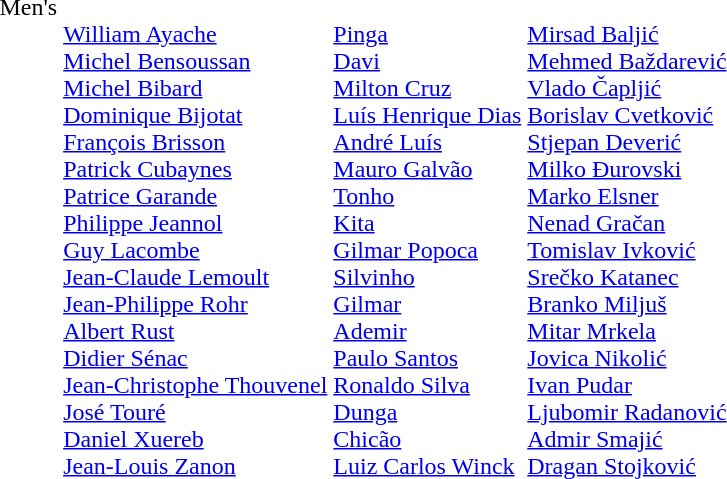<table>
<tr valign="top">
<td>Men's</td>
<td> <br> <a href='#'>William Ayache</a><br><a href='#'>Michel Bensoussan</a><br> <a href='#'>Michel Bibard</a><br><a href='#'>Dominique Bijotat</a><br> <a href='#'>François Brisson</a><br><a href='#'>Patrick Cubaynes</a><br> <a href='#'>Patrice Garande</a><br><a href='#'>Philippe Jeannol</a><br> <a href='#'>Guy Lacombe</a><br> <a href='#'>Jean-Claude Lemoult</a><br> <a href='#'>Jean-Philippe Rohr</a><br> <a href='#'>Albert Rust</a><br> <a href='#'>Didier Sénac</a><br> <a href='#'>Jean-Christophe Thouvenel</a><br> <a href='#'>José Touré</a><br> <a href='#'>Daniel Xuereb</a><br> <a href='#'>Jean-Louis Zanon</a></td>
<td> <br> <a href='#'>Pinga</a><br> <a href='#'>Davi</a><br> <a href='#'>Milton Cruz</a><br> <a href='#'>Luís Henrique Dias</a><br> <a href='#'>André Luís</a><br> <a href='#'>Mauro Galvão</a><br> <a href='#'>Tonho</a><br> <a href='#'>Kita</a><br><a href='#'>Gilmar Popoca</a><br> <a href='#'>Silvinho</a><br> <a href='#'>Gilmar</a><br> <a href='#'>Ademir</a><br> <a href='#'>Paulo Santos</a><br> <a href='#'>Ronaldo Silva</a><br> <a href='#'>Dunga</a><br><a href='#'>Chicão</a><br> <a href='#'>Luiz Carlos Winck</a></td>
<td> <br> <a href='#'>Mirsad Baljić</a><br> <a href='#'>Mehmed Baždarević</a><br> <a href='#'>Vlado Čapljić</a><br> <a href='#'>Borislav Cvetković</a><br> <a href='#'>Stjepan Deverić</a><br> <a href='#'>Milko Đurovski</a><br> <a href='#'>Marko Elsner</a><br> <a href='#'>Nenad Gračan</a><br> <a href='#'>Tomislav Ivković</a><br> <a href='#'>Srečko Katanec</a><br> <a href='#'>Branko Miljuš</a><br> <a href='#'>Mitar Mrkela</a><br> <a href='#'>Jovica Nikolić</a><br> <a href='#'>Ivan Pudar</a><br><a href='#'>Ljubomir Radanović</a><br> <a href='#'>Admir Smajić</a><br> <a href='#'>Dragan Stojković</a></td>
</tr>
</table>
